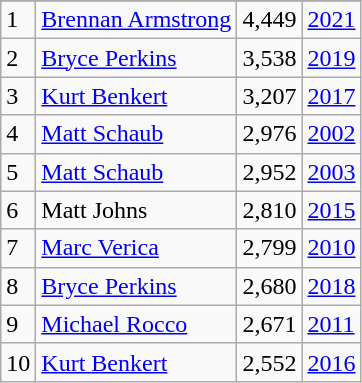<table class="wikitable">
<tr>
</tr>
<tr>
<td>1</td>
<td><a href='#'>Brennan Armstrong</a></td>
<td>4,449</td>
<td><a href='#'>2021</a></td>
</tr>
<tr>
<td>2</td>
<td><a href='#'>Bryce Perkins</a></td>
<td>3,538</td>
<td><a href='#'>2019</a></td>
</tr>
<tr>
<td>3</td>
<td><a href='#'>Kurt Benkert</a></td>
<td>3,207</td>
<td><a href='#'>2017</a></td>
</tr>
<tr>
<td>4</td>
<td><a href='#'>Matt Schaub</a></td>
<td>2,976</td>
<td><a href='#'>2002</a></td>
</tr>
<tr>
<td>5</td>
<td><a href='#'>Matt Schaub</a></td>
<td>2,952</td>
<td><a href='#'>2003</a></td>
</tr>
<tr>
<td>6</td>
<td>Matt Johns</td>
<td>2,810</td>
<td><a href='#'>2015</a></td>
</tr>
<tr>
<td>7</td>
<td><a href='#'>Marc Verica</a></td>
<td>2,799</td>
<td><a href='#'>2010</a></td>
</tr>
<tr>
<td>8</td>
<td><a href='#'>Bryce Perkins</a></td>
<td>2,680</td>
<td><a href='#'>2018</a></td>
</tr>
<tr>
<td>9</td>
<td><a href='#'>Michael Rocco</a></td>
<td>2,671</td>
<td><a href='#'>2011</a></td>
</tr>
<tr>
<td>10</td>
<td><a href='#'>Kurt Benkert</a></td>
<td>2,552</td>
<td><a href='#'>2016</a></td>
</tr>
</table>
